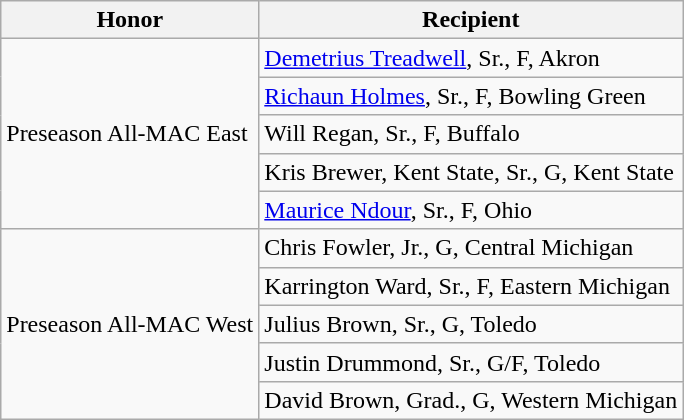<table class="wikitable" border="1">
<tr>
<th>Honor</th>
<th>Recipient</th>
</tr>
<tr>
<td rowspan=5 valign=middle>Preseason All-MAC East</td>
<td><a href='#'>Demetrius Treadwell</a>, Sr., F, Akron</td>
</tr>
<tr>
<td><a href='#'>Richaun Holmes</a>, Sr., F, Bowling Green</td>
</tr>
<tr>
<td>Will Regan, Sr., F, Buffalo</td>
</tr>
<tr>
<td>Kris Brewer, Kent State, Sr., G, Kent State</td>
</tr>
<tr>
<td><a href='#'>Maurice Ndour</a>, Sr., F, Ohio</td>
</tr>
<tr>
<td rowspan=5 valign=middle>Preseason All-MAC West</td>
<td>Chris Fowler, Jr., G, Central Michigan</td>
</tr>
<tr>
<td>Karrington Ward, Sr., F, Eastern Michigan</td>
</tr>
<tr>
<td>Julius Brown, Sr., G, Toledo</td>
</tr>
<tr>
<td>Justin Drummond, Sr., G/F, Toledo</td>
</tr>
<tr>
<td>David Brown, Grad., G, Western Michigan</td>
</tr>
</table>
